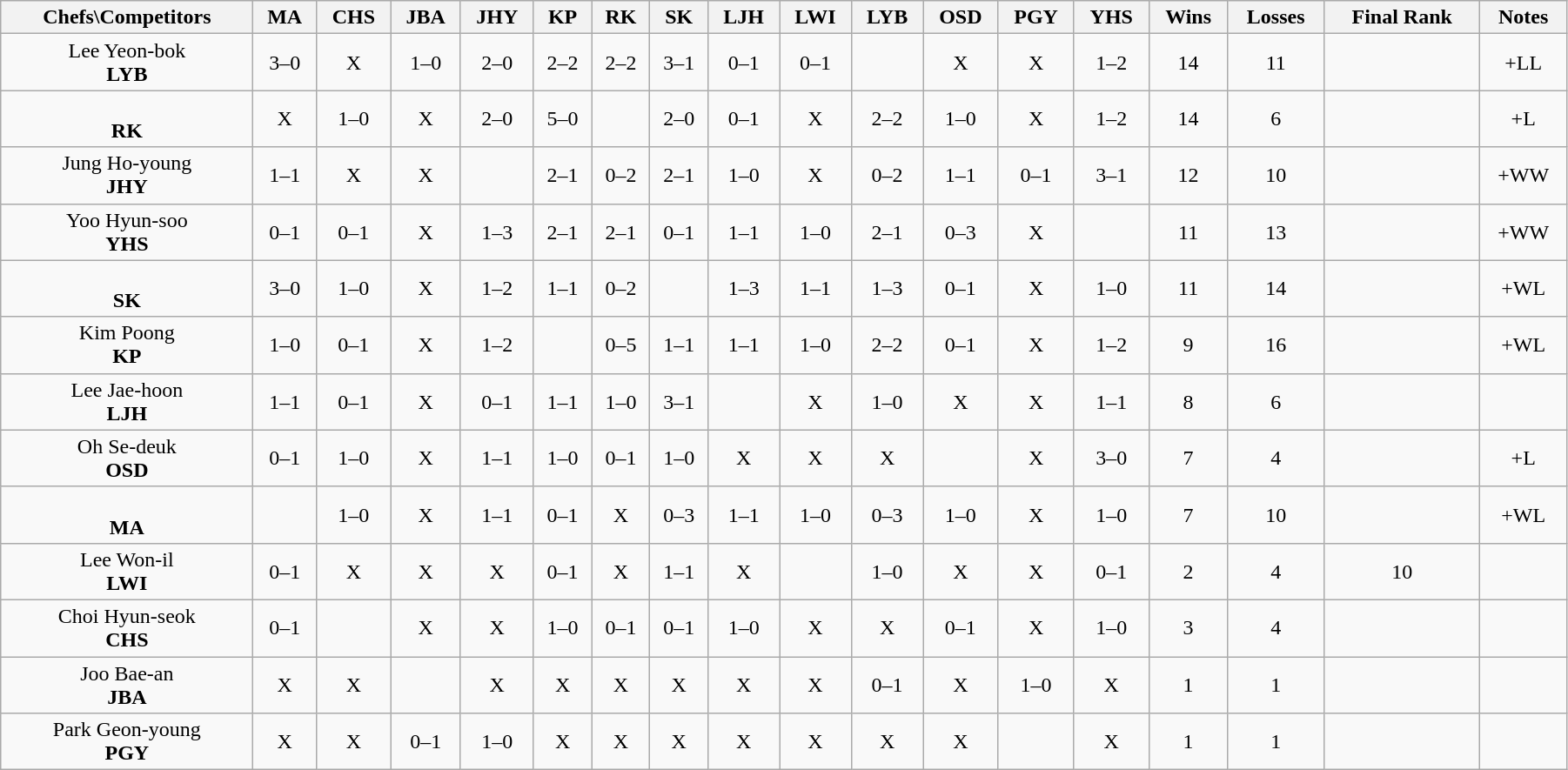<table class="wikitable sortable" style="text-align:center; width:95%;">
<tr>
<th>Chefs\Competitors</th>
<th>MA</th>
<th>CHS</th>
<th>JBA</th>
<th>JHY</th>
<th>KP</th>
<th>RK</th>
<th>SK</th>
<th>LJH</th>
<th>LWI</th>
<th>LYB</th>
<th>OSD</th>
<th>PGY</th>
<th>YHS</th>
<th>Wins</th>
<th>Losses</th>
<th>Final Rank</th>
<th class="unsortable">Notes</th>
</tr>
<tr>
<td>Lee Yeon-bok<br><strong>LYB</strong></td>
<td>3–0</td>
<td>X</td>
<td>1–0</td>
<td>2–0</td>
<td>2–2</td>
<td>2–2</td>
<td>3–1</td>
<td>0–1</td>
<td>0–1</td>
<td></td>
<td>X</td>
<td>X</td>
<td>1–2</td>
<td>14 </td>
<td>11</td>
<td></td>
<td>+LL</td>
</tr>
<tr>
<td><br><strong>RK</strong></td>
<td>X</td>
<td>1–0</td>
<td>X</td>
<td>2–0</td>
<td>5–0</td>
<td></td>
<td>2–0</td>
<td>0–1</td>
<td>X</td>
<td>2–2</td>
<td>1–0</td>
<td>X</td>
<td>1–2</td>
<td>14 </td>
<td>6</td>
<td></td>
<td>+L</td>
</tr>
<tr>
<td>Jung Ho-young<br><strong>JHY</strong></td>
<td>1–1</td>
<td>X</td>
<td>X</td>
<td></td>
<td>2–1</td>
<td>0–2</td>
<td>2–1</td>
<td>1–0</td>
<td>X</td>
<td>0–2</td>
<td>1–1</td>
<td>0–1</td>
<td>3–1</td>
<td>12 </td>
<td>10</td>
<td></td>
<td>+WW</td>
</tr>
<tr>
<td>Yoo Hyun-soo<br><strong>YHS</strong></td>
<td>0–1</td>
<td>0–1</td>
<td>X</td>
<td>1–3</td>
<td>2–1</td>
<td>2–1</td>
<td>0–1</td>
<td>1–1</td>
<td>1–0</td>
<td>2–1</td>
<td>0–3</td>
<td>X</td>
<td></td>
<td>11 </td>
<td>13</td>
<td></td>
<td>+WW</td>
</tr>
<tr>
<td><br><strong>SK</strong></td>
<td>3–0</td>
<td>1–0</td>
<td>X</td>
<td>1–2</td>
<td>1–1</td>
<td>0–2</td>
<td></td>
<td>1–3</td>
<td>1–1</td>
<td>1–3</td>
<td>0–1</td>
<td>X</td>
<td>1–0</td>
<td>11 </td>
<td>14</td>
<td></td>
<td>+WL</td>
</tr>
<tr>
<td>Kim Poong<br><strong>KP</strong></td>
<td>1–0</td>
<td>0–1</td>
<td>X</td>
<td>1–2</td>
<td></td>
<td>0–5</td>
<td>1–1</td>
<td>1–1</td>
<td>1–0</td>
<td>2–2</td>
<td>0–1</td>
<td>X</td>
<td>1–2</td>
<td>9 </td>
<td>16</td>
<td></td>
<td>+WL</td>
</tr>
<tr>
<td>Lee Jae-hoon<br><strong>LJH</strong></td>
<td>1–1</td>
<td>0–1</td>
<td>X</td>
<td>0–1</td>
<td>1–1</td>
<td>1–0</td>
<td>3–1</td>
<td></td>
<td>X</td>
<td>1–0</td>
<td>X</td>
<td>X</td>
<td>1–1</td>
<td>8 </td>
<td>6</td>
<td></td>
<td></td>
</tr>
<tr>
<td>Oh Se-deuk<br><strong>OSD</strong></td>
<td>0–1</td>
<td>1–0</td>
<td>X</td>
<td>1–1</td>
<td>1–0</td>
<td>0–1</td>
<td>1–0</td>
<td>X</td>
<td>X</td>
<td>X</td>
<td></td>
<td>X</td>
<td>3–0</td>
<td>7 </td>
<td>4</td>
<td></td>
<td>+L</td>
</tr>
<tr>
<td><br><strong>MA</strong></td>
<td></td>
<td>1–0</td>
<td>X</td>
<td>1–1</td>
<td>0–1</td>
<td>X</td>
<td>0–3</td>
<td>1–1</td>
<td>1–0</td>
<td>0–3</td>
<td>1–0</td>
<td>X</td>
<td>1–0</td>
<td>7 </td>
<td>10</td>
<td></td>
<td>+WL</td>
</tr>
<tr>
<td>Lee Won-il<br><strong>LWI</strong></td>
<td>0–1</td>
<td>X</td>
<td>X</td>
<td>X</td>
<td>0–1</td>
<td>X</td>
<td>1–1</td>
<td>X</td>
<td></td>
<td>1–0</td>
<td>X</td>
<td>X</td>
<td>0–1</td>
<td>2 </td>
<td>4</td>
<td>10</td>
<td></td>
</tr>
<tr>
<td>Choi Hyun-seok<br><strong>CHS</strong></td>
<td>0–1</td>
<td></td>
<td>X</td>
<td>X</td>
<td>1–0</td>
<td>0–1</td>
<td>0–1</td>
<td>1–0</td>
<td>X</td>
<td>X</td>
<td>0–1</td>
<td>X</td>
<td>1–0</td>
<td>3 </td>
<td>4</td>
<td></td>
<td></td>
</tr>
<tr>
<td>Joo Bae-an<br><strong>JBA</strong></td>
<td>X</td>
<td>X</td>
<td></td>
<td>X</td>
<td>X</td>
<td>X</td>
<td>X</td>
<td>X</td>
<td>X</td>
<td>0–1</td>
<td>X</td>
<td>1–0</td>
<td>X</td>
<td>1 </td>
<td>1</td>
<td></td>
<td></td>
</tr>
<tr>
<td>Park Geon-young<br><strong>PGY</strong></td>
<td>X</td>
<td>X</td>
<td>0–1</td>
<td>1–0</td>
<td>X</td>
<td>X</td>
<td>X</td>
<td>X</td>
<td>X</td>
<td>X</td>
<td>X</td>
<td></td>
<td>X</td>
<td>1 </td>
<td>1</td>
<td></td>
<td></td>
</tr>
</table>
